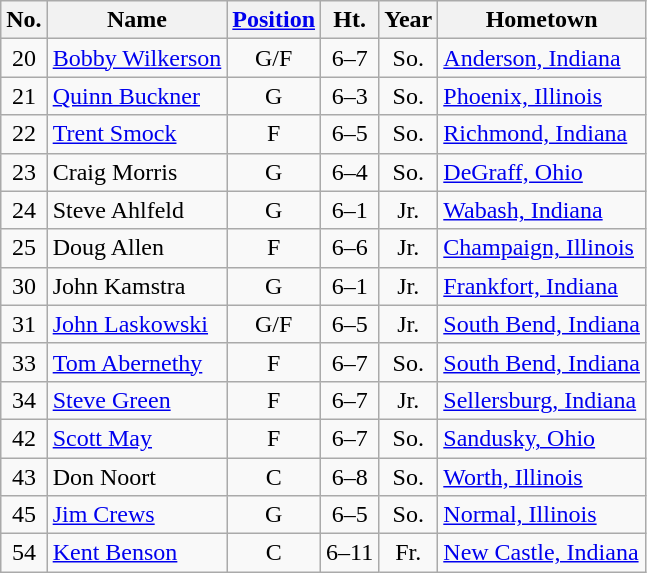<table class="wikitable" style="text-align:center">
<tr>
<th>No.</th>
<th>Name</th>
<th><a href='#'>Position</a></th>
<th>Ht.</th>
<th>Year</th>
<th>Hometown</th>
</tr>
<tr>
<td>20</td>
<td style="text-align:left"><a href='#'>Bobby Wilkerson</a></td>
<td>G/F</td>
<td>6–7</td>
<td>So.</td>
<td style="text-align:left"><a href='#'>Anderson, Indiana</a></td>
</tr>
<tr>
<td>21</td>
<td style="text-align:left"><a href='#'>Quinn Buckner</a></td>
<td>G</td>
<td>6–3</td>
<td>So.</td>
<td style="text-align:left"><a href='#'>Phoenix, Illinois</a></td>
</tr>
<tr>
<td>22</td>
<td style="text-align:left"><a href='#'>Trent Smock</a></td>
<td>F</td>
<td>6–5</td>
<td>So.</td>
<td style="text-align:left"><a href='#'>Richmond, Indiana</a></td>
</tr>
<tr>
<td>23</td>
<td style="text-align:left">Craig Morris</td>
<td>G</td>
<td>6–4</td>
<td>So.</td>
<td style="text-align:left"><a href='#'>DeGraff, Ohio</a></td>
</tr>
<tr>
<td>24</td>
<td style="text-align:left">Steve Ahlfeld</td>
<td>G</td>
<td>6–1</td>
<td>Jr.</td>
<td style="text-align:left"><a href='#'>Wabash, Indiana</a></td>
</tr>
<tr>
<td>25</td>
<td style="text-align:left">Doug Allen</td>
<td>F</td>
<td>6–6</td>
<td>Jr.</td>
<td style="text-align:left"><a href='#'>Champaign, Illinois</a></td>
</tr>
<tr>
<td>30</td>
<td style="text-align:left">John Kamstra</td>
<td>G</td>
<td>6–1</td>
<td>Jr.</td>
<td style="text-align:left"><a href='#'>Frankfort, Indiana</a></td>
</tr>
<tr>
<td>31</td>
<td style="text-align:left"><a href='#'>John Laskowski</a></td>
<td>G/F</td>
<td>6–5</td>
<td>Jr.</td>
<td style="text-align:left"><a href='#'>South Bend, Indiana</a></td>
</tr>
<tr>
<td>33</td>
<td style="text-align:left"><a href='#'>Tom Abernethy</a></td>
<td>F</td>
<td>6–7</td>
<td>So.</td>
<td style="text-align:left"><a href='#'>South Bend, Indiana</a></td>
</tr>
<tr>
<td>34</td>
<td style="text-align:left"><a href='#'>Steve Green</a></td>
<td>F</td>
<td>6–7</td>
<td>Jr.</td>
<td style="text-align:left"><a href='#'>Sellersburg, Indiana</a></td>
</tr>
<tr>
<td>42</td>
<td style="text-align:left"><a href='#'>Scott May</a></td>
<td>F</td>
<td>6–7</td>
<td>So.</td>
<td style="text-align:left"><a href='#'>Sandusky, Ohio</a></td>
</tr>
<tr>
<td>43</td>
<td style="text-align:left">Don Noort</td>
<td>C</td>
<td>6–8</td>
<td>So.</td>
<td style="text-align:left"><a href='#'>Worth, Illinois</a></td>
</tr>
<tr>
<td>45</td>
<td style="text-align:left"><a href='#'>Jim Crews</a></td>
<td>G</td>
<td>6–5</td>
<td>So.</td>
<td style="text-align:left"><a href='#'>Normal, Illinois</a></td>
</tr>
<tr>
<td>54</td>
<td style="text-align:left"><a href='#'>Kent Benson</a></td>
<td>C</td>
<td>6–11</td>
<td>Fr.</td>
<td style="text-align:left"><a href='#'>New Castle, Indiana</a></td>
</tr>
</table>
